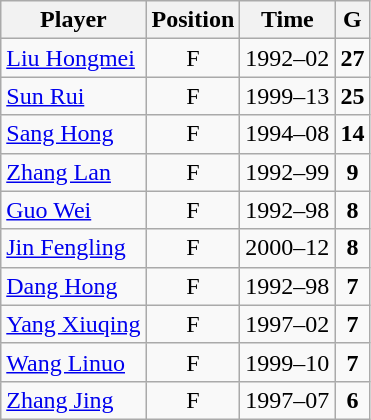<table class="wikitable sortable" style="text-align:center; float:left; margin-right:1em">
<tr>
<th>Player</th>
<th>Position</th>
<th>Time</th>
<th>G</th>
</tr>
<tr>
<td align=left><a href='#'>Liu Hongmei</a></td>
<td>F</td>
<td>1992–02</td>
<td><strong>27</strong></td>
</tr>
<tr>
<td align=left><a href='#'>Sun Rui</a></td>
<td>F</td>
<td>1999–13</td>
<td><strong>25</strong></td>
</tr>
<tr>
<td align=left><a href='#'>Sang Hong</a></td>
<td>F</td>
<td>1994–08</td>
<td><strong>14</strong></td>
</tr>
<tr>
<td align=left><a href='#'>Zhang Lan</a></td>
<td>F</td>
<td>1992–99</td>
<td><strong>9</strong></td>
</tr>
<tr>
<td align=left><a href='#'>Guo Wei</a></td>
<td>F</td>
<td>1992–98</td>
<td><strong>8</strong></td>
</tr>
<tr>
<td align=left><a href='#'>Jin Fengling</a></td>
<td>F</td>
<td>2000–12</td>
<td><strong>8</strong></td>
</tr>
<tr>
<td align=left><a href='#'>Dang Hong</a></td>
<td>F</td>
<td>1992–98</td>
<td><strong>7</strong></td>
</tr>
<tr>
<td align=left><a href='#'>Yang Xiuqing</a></td>
<td>F</td>
<td>1997–02</td>
<td><strong>7</strong></td>
</tr>
<tr>
<td align=left><a href='#'>Wang Linuo</a></td>
<td>F</td>
<td>1999–10</td>
<td><strong>7</strong></td>
</tr>
<tr>
<td align=left><a href='#'>Zhang Jing</a></td>
<td>F</td>
<td>1997–07</td>
<td><strong>6</strong></td>
</tr>
</table>
